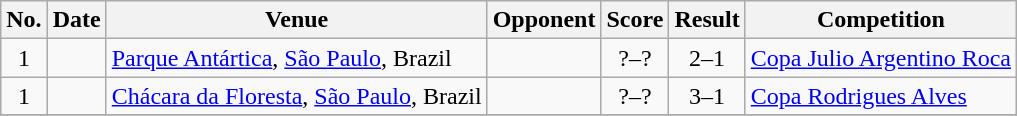<table class="wikitable sortable">
<tr>
<th scope="col">No.</th>
<th scope="col">Date</th>
<th scope="col">Venue</th>
<th scope="col">Opponent</th>
<th scope="col">Score</th>
<th scope="col">Result</th>
<th scope="col">Competition</th>
</tr>
<tr>
<td align="center">1</td>
<td></td>
<td><a href='#'>Parque Antártica</a>, <a href='#'>São Paulo</a>, Brazil</td>
<td></td>
<td align="center">?–?</td>
<td align="center">2–1</td>
<td><a href='#'>Copa Julio Argentino Roca</a></td>
</tr>
<tr>
<td align="center">1</td>
<td></td>
<td><a href='#'>Chácara da Floresta</a>, <a href='#'>São Paulo</a>, Brazil</td>
<td></td>
<td align="center">?–?</td>
<td align="center">3–1</td>
<td><a href='#'>Copa Rodrigues Alves</a></td>
</tr>
<tr>
</tr>
</table>
